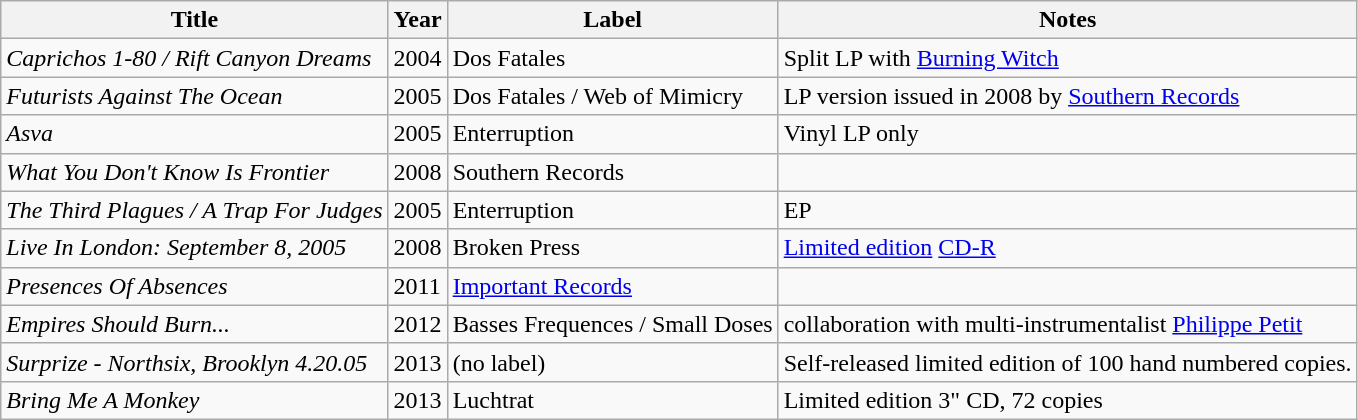<table class="wikitable">
<tr>
<th>Title</th>
<th>Year</th>
<th>Label</th>
<th>Notes</th>
</tr>
<tr>
<td><em>Caprichos 1-80 / Rift Canyon Dreams</em></td>
<td>2004</td>
<td>Dos Fatales</td>
<td>Split LP with <a href='#'>Burning Witch</a></td>
</tr>
<tr>
<td><em>Futurists Against The Ocean</em></td>
<td>2005</td>
<td>Dos Fatales / Web of Mimicry</td>
<td>LP version issued in 2008 by <a href='#'>Southern Records</a></td>
</tr>
<tr>
<td><em>Asva</em></td>
<td>2005</td>
<td>Enterruption</td>
<td>Vinyl LP only</td>
</tr>
<tr>
<td><em>What You Don't Know Is Frontier</em></td>
<td>2008</td>
<td>Southern Records</td>
<td></td>
</tr>
<tr>
<td><em>The Third Plagues / A Trap For Judges</em></td>
<td>2005</td>
<td>Enterruption</td>
<td>EP</td>
</tr>
<tr>
<td><em>Live In London: September 8, 2005</em></td>
<td>2008</td>
<td>Broken Press</td>
<td><a href='#'>Limited edition</a> <a href='#'>CD-R</a></td>
</tr>
<tr>
<td><em>Presences Of Absences</em></td>
<td>2011</td>
<td><a href='#'>Important Records</a></td>
<td></td>
</tr>
<tr>
<td><em> Empires Should Burn...</em></td>
<td>2012</td>
<td>Basses Frequences / Small Doses</td>
<td>collaboration with multi-instrumentalist <a href='#'>Philippe Petit</a></td>
</tr>
<tr>
<td><em>Surprize - Northsix, Brooklyn 4.20.05</em></td>
<td>2013</td>
<td>(no label)</td>
<td>Self-released limited edition of 100 hand numbered copies.</td>
</tr>
<tr>
<td><em>Bring Me A Monkey</em></td>
<td>2013</td>
<td>Luchtrat</td>
<td>Limited edition 3" CD, 72 copies</td>
</tr>
</table>
